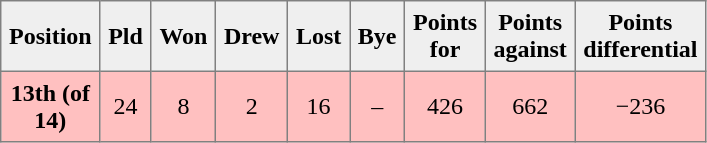<table style=border-collapse:collapse border=1 cellspacing=0 cellpadding=5>
<tr style="text-align:center; background:#efefef;">
<th width=20>Position</th>
<th width=20>Pld</th>
<th width=20>Won</th>
<th width=20>Drew</th>
<th width=20>Lost</th>
<th width=20>Bye</th>
<th width=20>Points for</th>
<th width=20>Points against</th>
<th width=25>Points differential</th>
</tr>
<tr style="text-align:center; background:#ffc0c0;">
<td><strong>13th (of 14)</strong></td>
<td>24</td>
<td>8</td>
<td>2</td>
<td>16</td>
<td>–</td>
<td>426</td>
<td>662</td>
<td>−236</td>
</tr>
</table>
